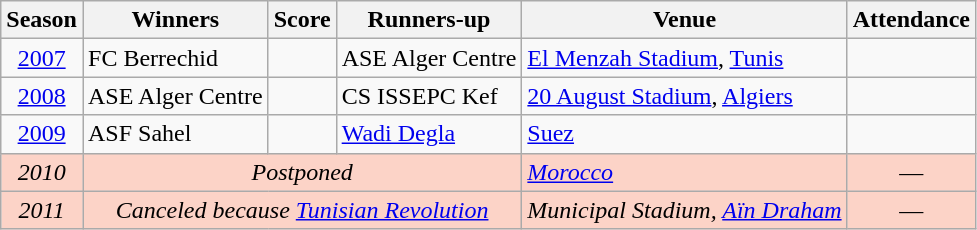<table class="wikitable plainrowheaders sortable">
<tr>
<th scope="col">Season</th>
<th scope="col">Winners</th>
<th scope="col">Score</th>
<th scope="col">Runners-up</th>
<th scope="col">Venue</th>
<th scope="col">Attendance</th>
</tr>
<tr>
<td align=center><a href='#'>2007</a></td>
<td> FC Berrechid</td>
<td align=center></td>
<td> ASE Alger Centre</td>
<td><a href='#'>El Menzah Stadium</a>, <a href='#'>Tunis</a></td>
<td></td>
</tr>
<tr>
<td align=center><a href='#'>2008</a></td>
<td> ASE Alger Centre</td>
<td align=center></td>
<td> CS ISSEPC Kef</td>
<td><a href='#'>20 August Stadium</a>, <a href='#'>Algiers</a></td>
<td></td>
</tr>
<tr>
<td align=center><a href='#'>2009</a></td>
<td> ASF Sahel</td>
<td align=center></td>
<td> <a href='#'>Wadi Degla</a></td>
<td><a href='#'>Suez</a></td>
<td></td>
</tr>
<tr bgcolor=#fcd3c7>
<td align=center><em>2010</em></td>
<td align=center colspan=3><em>Postponed</em></td>
<td><em><a href='#'>Morocco</a></em></td>
<td align=center>—</td>
</tr>
<tr bgcolor=#fcd3c7>
<td align=center><em>2011</em></td>
<td align=center colspan=3><em>Canceled because <a href='#'>Tunisian Revolution</a></em></td>
<td><em>Municipal Stadium, <a href='#'>Aïn Draham</a></em></td>
<td align=center>—</td>
</tr>
</table>
